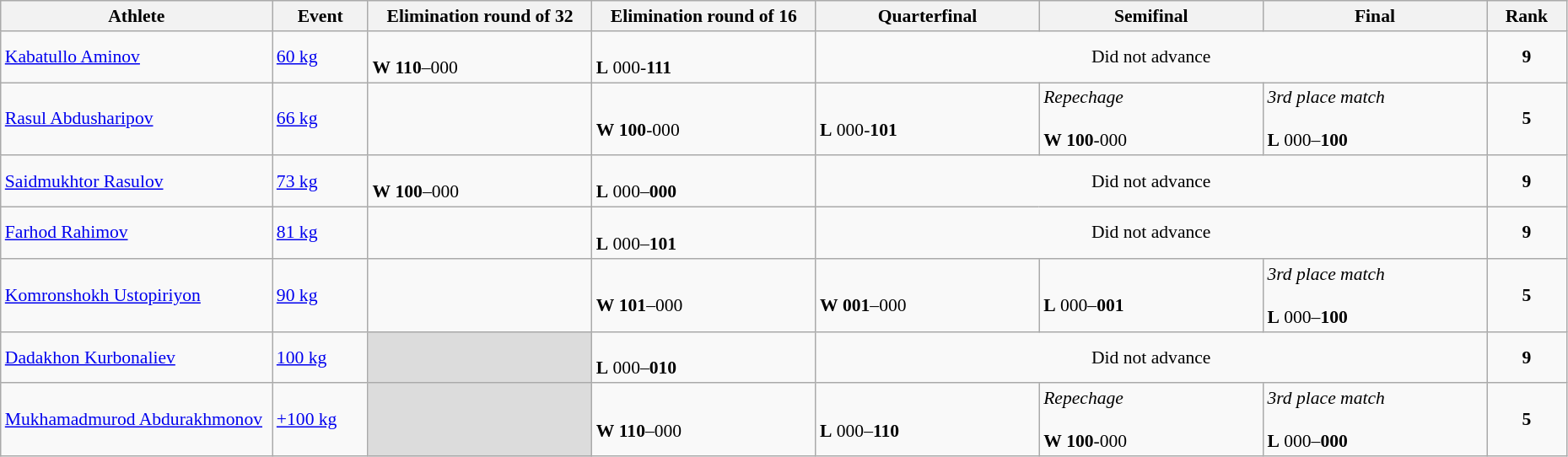<table class="wikitable" width="98%" style="text-align:left; font-size:90%">
<tr>
<th width="17%">Athlete</th>
<th width="6%">Event</th>
<th width="14%">Elimination round of 32</th>
<th width="14%">Elimination round of 16</th>
<th width="14%">Quarterfinal</th>
<th width="14%">Semifinal</th>
<th width="14%">Final</th>
<th width="5%">Rank</th>
</tr>
<tr>
<td><a href='#'>Kabatullo Aminov</a></td>
<td><a href='#'>60 kg</a></td>
<td><br><strong>W</strong> <strong>110</strong>–000</td>
<td><br> <strong>L</strong> 000-<strong>111</strong></td>
<td colspan=3 align=center>Did not advance</td>
<td align=center><strong>9</strong></td>
</tr>
<tr>
<td><a href='#'>Rasul Abdusharipov</a></td>
<td><a href='#'>66 kg</a></td>
<td></td>
<td><br> <strong>W</strong> <strong>100</strong>-000</td>
<td><br> <strong>L</strong> 000-<strong>101</strong></td>
<td><em>Repechage</em><br><br><strong>W</strong> <strong>100</strong>-000</td>
<td><em>3rd place match</em><br><br><strong>L</strong> 000–<strong>100</strong></td>
<td align=center><strong>5</strong></td>
</tr>
<tr>
<td><a href='#'>Saidmukhtor Rasulov</a></td>
<td><a href='#'>73 kg</a></td>
<td><br><strong>W</strong> <strong>100</strong>–000</td>
<td><br><strong>L</strong> 000–<strong>000</strong></td>
<td colspan=3 align=center>Did not advance</td>
<td align=center><strong>9</strong></td>
</tr>
<tr>
<td><a href='#'>Farhod Rahimov</a></td>
<td><a href='#'>81 kg</a></td>
<td></td>
<td><br><strong>L</strong> 000–<strong>101</strong></td>
<td colspan=3 align=center>Did not advance</td>
<td align=center><strong>9</strong></td>
</tr>
<tr>
<td><a href='#'>Komronshokh Ustopiriyon</a></td>
<td><a href='#'>90 kg</a></td>
<td></td>
<td><br><strong>W</strong> <strong>101</strong>–000</td>
<td><br><strong>W</strong> <strong>001</strong>–000</td>
<td><br><strong>L</strong> 000–<strong>001</strong></td>
<td><em>3rd place match</em><br><br><strong>L</strong> 000–<strong>100</strong></td>
<td align=center><strong>5</strong></td>
</tr>
<tr>
<td><a href='#'>Dadakhon Kurbonaliev</a></td>
<td><a href='#'>100 kg</a></td>
<td bgcolor=#DCDCDC></td>
<td><br><strong>L</strong> 000–<strong>010</strong></td>
<td colspan=3 align=center>Did not advance</td>
<td align=center><strong>9</strong></td>
</tr>
<tr>
<td><a href='#'>Mukhamadmurod Abdurakhmonov</a></td>
<td><a href='#'>+100 kg</a></td>
<td bgcolor=#DCDCDC></td>
<td><br><strong>W</strong> <strong>110</strong>–000</td>
<td><br><strong>L</strong> 000–<strong>110</strong></td>
<td><em>Repechage</em><br><br><strong>W</strong> <strong>100</strong>-000</td>
<td><em>3rd place match</em><br><br><strong>L</strong> 000–<strong>000</strong></td>
<td align=center><strong>5</strong></td>
</tr>
</table>
